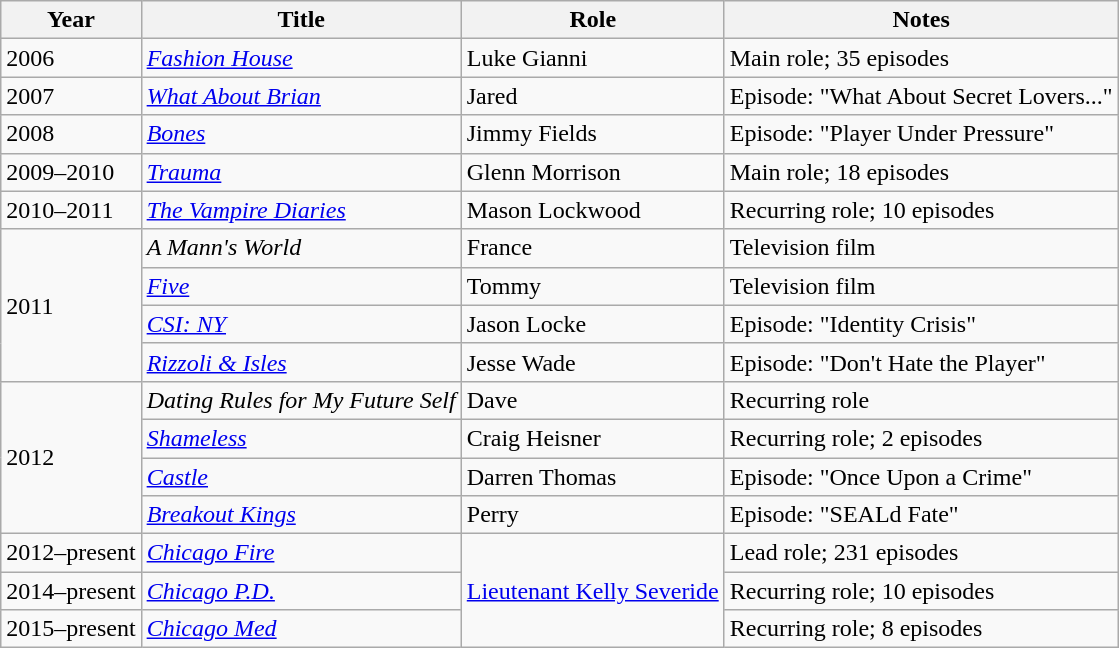<table class="wikitable sortable">
<tr>
<th>Year</th>
<th>Title</th>
<th>Role</th>
<th class="unsortable">Notes</th>
</tr>
<tr>
<td>2006</td>
<td><em><a href='#'>Fashion House</a></em></td>
<td>Luke Gianni</td>
<td>Main role; 35 episodes</td>
</tr>
<tr>
<td>2007</td>
<td><em><a href='#'>What About Brian</a></em></td>
<td>Jared</td>
<td>Episode: "What About Secret Lovers..."</td>
</tr>
<tr>
<td>2008</td>
<td><em><a href='#'>Bones</a></em></td>
<td>Jimmy Fields</td>
<td>Episode: "Player Under Pressure"</td>
</tr>
<tr>
<td>2009–2010</td>
<td><em><a href='#'>Trauma</a></em></td>
<td>Glenn Morrison</td>
<td>Main role; 18 episodes</td>
</tr>
<tr>
<td>2010–2011</td>
<td><em><a href='#'>The Vampire Diaries</a></em></td>
<td>Mason Lockwood</td>
<td>Recurring role; 10 episodes</td>
</tr>
<tr>
<td rowspan=4>2011</td>
<td><em>A Mann's World</em></td>
<td>France</td>
<td>Television film</td>
</tr>
<tr>
<td><em><a href='#'>Five</a></em></td>
<td>Tommy</td>
<td>Television film</td>
</tr>
<tr>
<td><em><a href='#'>CSI: NY</a></em></td>
<td>Jason Locke</td>
<td>Episode: "Identity Crisis"</td>
</tr>
<tr>
<td><em><a href='#'>Rizzoli & Isles</a></em></td>
<td>Jesse Wade</td>
<td>Episode: "Don't Hate the Player"</td>
</tr>
<tr>
<td rowspan=4>2012</td>
<td><em>Dating Rules for My Future Self</em></td>
<td>Dave</td>
<td>Recurring role</td>
</tr>
<tr>
<td><em><a href='#'>Shameless</a></em></td>
<td>Craig Heisner</td>
<td>Recurring role; 2 episodes</td>
</tr>
<tr>
<td><em><a href='#'>Castle</a></em></td>
<td>Darren Thomas</td>
<td>Episode: "Once Upon a Crime"</td>
</tr>
<tr>
<td><em><a href='#'>Breakout Kings</a></em></td>
<td>Perry</td>
<td>Episode: "SEALd Fate"</td>
</tr>
<tr>
<td>2012–present</td>
<td><em><a href='#'>Chicago Fire</a></em></td>
<td Rowspan=3><a href='#'>Lieutenant Kelly Severide</a></td>
<td>Lead role; 231 episodes</td>
</tr>
<tr>
<td>2014–present</td>
<td><em><a href='#'>Chicago P.D.</a></em></td>
<td>Recurring role; 10 episodes</td>
</tr>
<tr>
<td>2015–present</td>
<td><em><a href='#'>Chicago Med</a></em></td>
<td>Recurring role; 8 episodes</td>
</tr>
</table>
